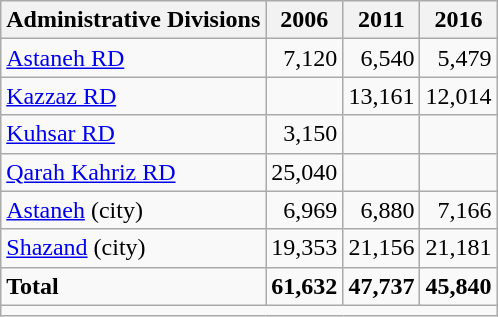<table class="wikitable">
<tr>
<th>Administrative Divisions</th>
<th>2006</th>
<th>2011</th>
<th>2016</th>
</tr>
<tr>
<td><a href='#'>Astaneh RD</a></td>
<td style="text-align: right;">7,120</td>
<td style="text-align: right;">6,540</td>
<td style="text-align: right;">5,479</td>
</tr>
<tr>
<td><a href='#'>Kazzaz RD</a></td>
<td style="text-align: right;"></td>
<td style="text-align: right;">13,161</td>
<td style="text-align: right;">12,014</td>
</tr>
<tr>
<td><a href='#'>Kuhsar RD</a></td>
<td style="text-align: right;">3,150</td>
<td style="text-align: right;"></td>
<td style="text-align: right;"></td>
</tr>
<tr>
<td><a href='#'>Qarah Kahriz RD</a></td>
<td style="text-align: right;">25,040</td>
<td style="text-align: right;"></td>
<td style="text-align: right;"></td>
</tr>
<tr>
<td><a href='#'>Astaneh</a> (city)</td>
<td style="text-align: right;">6,969</td>
<td style="text-align: right;">6,880</td>
<td style="text-align: right;">7,166</td>
</tr>
<tr>
<td><a href='#'>Shazand</a> (city)</td>
<td style="text-align: right;">19,353</td>
<td style="text-align: right;">21,156</td>
<td style="text-align: right;">21,181</td>
</tr>
<tr>
<td><strong>Total</strong></td>
<td style="text-align: right;"><strong>61,632</strong></td>
<td style="text-align: right;"><strong>47,737</strong></td>
<td style="text-align: right;"><strong>45,840</strong></td>
</tr>
<tr>
<td colspan=4></td>
</tr>
</table>
